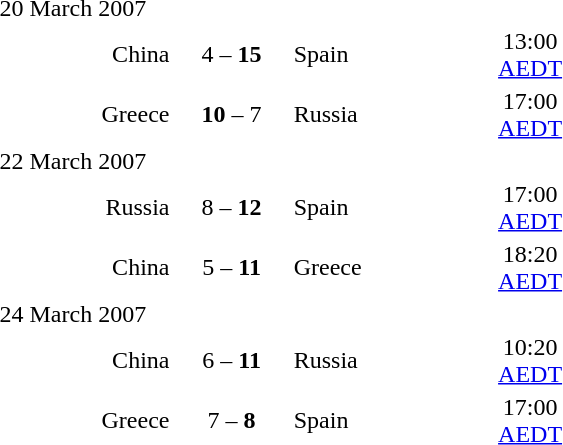<table style="text-align:center" width=400>
<tr>
<th width=15%></th>
<th width=10%></th>
<th width=15%></th>
<th width=10%></th>
</tr>
<tr align="left">
<td colspan=2>20 March 2007</td>
</tr>
<tr>
<td align="right">China</td>
<td>4 – <strong>15</strong></td>
<td align="left">Spain</td>
<td>13:00 <a href='#'>AEDT</a></td>
</tr>
<tr>
<td align="right">Greece</td>
<td><strong>10</strong> – 7</td>
<td align="left">Russia</td>
<td>17:00 <a href='#'>AEDT</a></td>
</tr>
<tr align="left">
<td colspan=2>22 March 2007</td>
</tr>
<tr>
<td align="right">Russia</td>
<td>8 – <strong>12</strong></td>
<td align="left">Spain</td>
<td>17:00 <a href='#'>AEDT</a></td>
</tr>
<tr>
<td align="right">China</td>
<td>5 – <strong>11</strong></td>
<td align="left">Greece</td>
<td>18:20 <a href='#'>AEDT</a></td>
</tr>
<tr align="left">
<td colspan=2>24 March 2007</td>
</tr>
<tr>
<td align="right">China</td>
<td>6 – <strong>11</strong></td>
<td align="left">Russia</td>
<td>10:20 <a href='#'>AEDT</a></td>
</tr>
<tr>
<td align="right">Greece</td>
<td>7 – <strong>8</strong></td>
<td align="left">Spain</td>
<td>17:00 <a href='#'>AEDT</a></td>
</tr>
</table>
